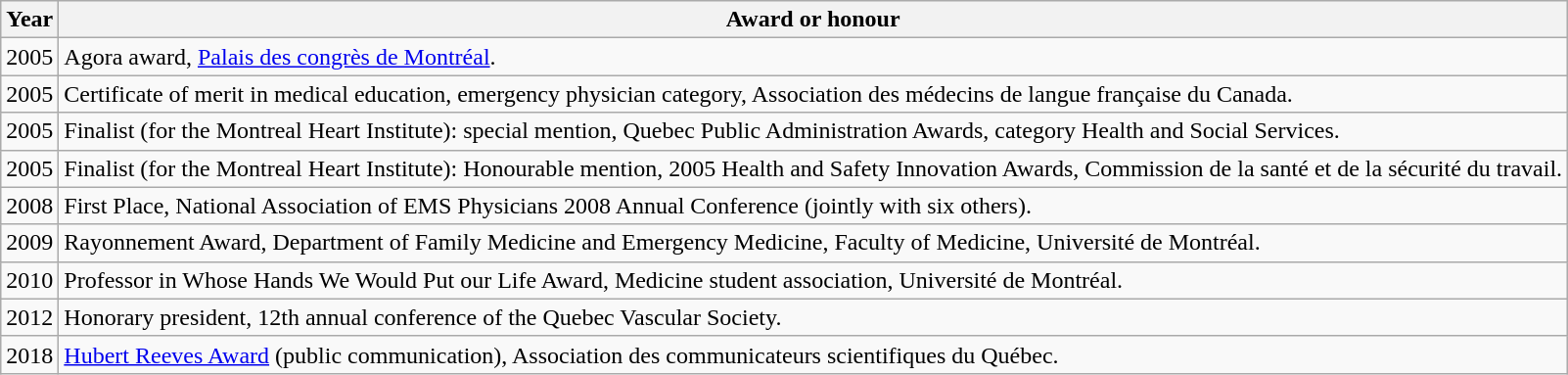<table class="wikitable">
<tr>
<th>Year</th>
<th>Award or honour</th>
</tr>
<tr>
<td>2005</td>
<td>Agora award, <a href='#'>Palais des congrès de Montréal</a>.</td>
</tr>
<tr>
<td>2005</td>
<td>Certificate of merit in medical education, emergency physician category, Association des médecins de langue française du Canada.</td>
</tr>
<tr>
<td>2005</td>
<td>Finalist (for the Montreal Heart Institute): special mention, Quebec Public Administration Awards, category Health and Social Services.</td>
</tr>
<tr>
<td>2005</td>
<td>Finalist (for the Montreal Heart Institute): Honourable mention, 2005 Health and Safety Innovation Awards, Commission de la santé et de la sécurité du travail.</td>
</tr>
<tr>
<td>2008</td>
<td>First Place, National Association of EMS Physicians 2008 Annual Conference (jointly with six others).</td>
</tr>
<tr>
<td>2009</td>
<td>Rayonnement Award, Department of Family Medicine and Emergency Medicine, Faculty of Medicine, Université de Montréal.</td>
</tr>
<tr>
<td>2010</td>
<td>Professor in Whose Hands We Would Put our Life Award, Medicine student association, Université de Montréal.</td>
</tr>
<tr>
<td>2012</td>
<td>Honorary president, 12th annual conference of the Quebec Vascular Society.</td>
</tr>
<tr>
<td>2018</td>
<td><a href='#'>Hubert Reeves Award</a> (public communication), Association des communicateurs scientifiques du Québec.</td>
</tr>
</table>
